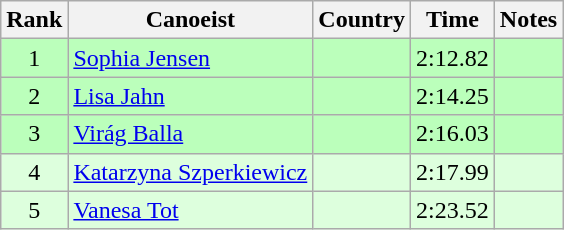<table class="wikitable" style="text-align:center">
<tr>
<th>Rank</th>
<th>Canoeist</th>
<th>Country</th>
<th>Time</th>
<th>Notes</th>
</tr>
<tr bgcolor=bbffbb>
<td>1</td>
<td align="left"><a href='#'>Sophia Jensen</a></td>
<td align="left"></td>
<td>2:12.82</td>
<td></td>
</tr>
<tr bgcolor=bbffbb>
<td>2</td>
<td align="left"><a href='#'>Lisa Jahn</a></td>
<td align="left"></td>
<td>2:14.25</td>
<td></td>
</tr>
<tr bgcolor=bbffbb>
<td>3</td>
<td align="left"><a href='#'>Virág Balla</a></td>
<td align="left"></td>
<td>2:16.03</td>
<td></td>
</tr>
<tr bgcolor=ddffdd>
<td>4</td>
<td align="left"><a href='#'>Katarzyna Szperkiewicz</a></td>
<td align="left"></td>
<td>2:17.99</td>
<td></td>
</tr>
<tr bgcolor=ddffdd>
<td>5</td>
<td align="left"><a href='#'>Vanesa Tot</a></td>
<td align="left"></td>
<td>2:23.52</td>
<td></td>
</tr>
</table>
